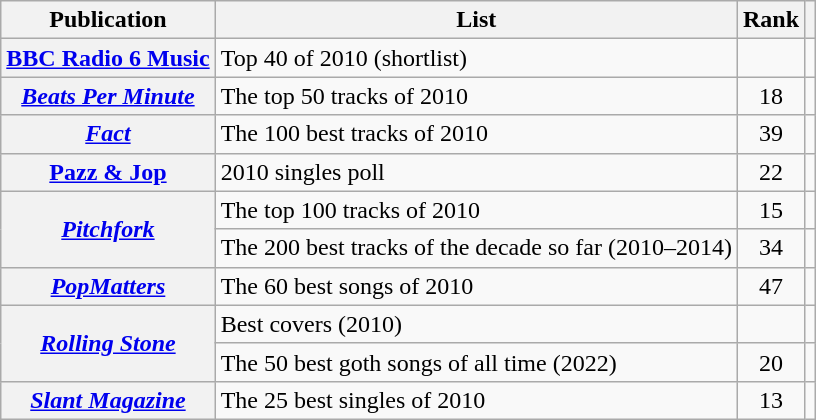<table class="wikitable sortable plainrowheaders">
<tr>
<th scope="col">Publication</th>
<th scope="col">List</th>
<th scope="col" data-sort-type="number">Rank</th>
<th scope="col" class="unsortable"></th>
</tr>
<tr>
<th scope="row"><a href='#'>BBC Radio 6 Music</a></th>
<td>Top 40 of 2010 (shortlist)</td>
<td></td>
<td style="text-align:center;"></td>
</tr>
<tr>
<th scope="row"><em><a href='#'>Beats Per Minute</a></em></th>
<td>The top 50 tracks of 2010</td>
<td style="text-align:center;">18</td>
<td style="text-align:center;"></td>
</tr>
<tr>
<th scope="row"><em><a href='#'>Fact</a></em></th>
<td>The 100 best tracks of 2010</td>
<td style="text-align:center;">39</td>
<td style="text-align:center;"></td>
</tr>
<tr>
<th scope="row"><a href='#'>Pazz & Jop</a></th>
<td>2010 singles poll</td>
<td style="text-align:center;">22</td>
<td style="text-align:center;"></td>
</tr>
<tr>
<th scope="row" rowspan=2><em><a href='#'>Pitchfork</a></em></th>
<td>The top 100 tracks of 2010</td>
<td style="text-align:center;">15</td>
<td style="text-align:center;"></td>
</tr>
<tr>
<td>The 200 best tracks of the decade so far (2010–2014)</td>
<td style="text-align:center;">34</td>
<td style="text-align:center;"></td>
</tr>
<tr>
<th scope="row"><em><a href='#'>PopMatters</a></em></th>
<td>The 60 best songs of 2010</td>
<td style="text-align:center;">47</td>
<td style="text-align:center;"></td>
</tr>
<tr>
<th scope="row" rowspan=2><em><a href='#'>Rolling Stone</a></em></th>
<td>Best covers (2010)</td>
<td></td>
<td style="text-align:center;"></td>
</tr>
<tr>
<td>The 50 best goth songs of all time (2022)</td>
<td style="text-align:center;">20</td>
<td style="text-align:center;"></td>
</tr>
<tr>
<th scope="row"><em><a href='#'>Slant Magazine</a></em></th>
<td>The 25 best singles of 2010</td>
<td style="text-align:center;">13</td>
<td style="text-align:center;"></td>
</tr>
</table>
